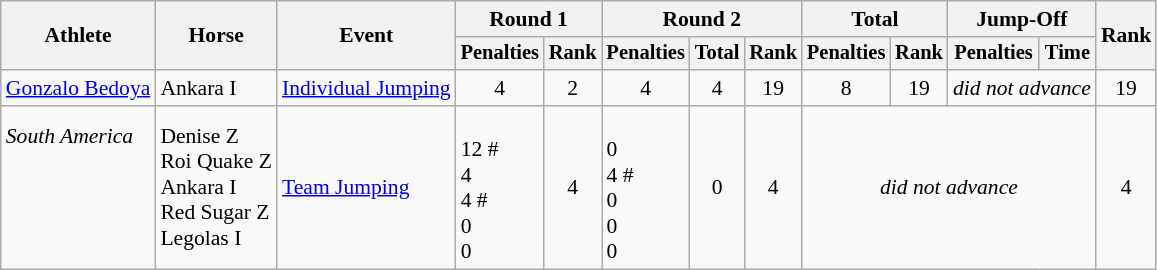<table class="wikitable" border="1" style="font-size:90%">
<tr>
<th rowspan=2>Athlete</th>
<th rowspan=2>Horse</th>
<th rowspan=2>Event</th>
<th colspan=2>Round 1</th>
<th colspan=3>Round 2</th>
<th colspan=2>Total</th>
<th colspan=2>Jump-Off</th>
<th rowspan=2>Rank</th>
</tr>
<tr style="font-size:95%">
<th>Penalties</th>
<th>Rank</th>
<th>Penalties</th>
<th>Total</th>
<th>Rank</th>
<th>Penalties</th>
<th>Rank</th>
<th>Penalties</th>
<th>Time</th>
</tr>
<tr align=center>
<td align=left><a href='#'>Gonzalo Bedoya</a></td>
<td align=left>Ankara I</td>
<td align=left><a href='#'>Individual Jumping</a></td>
<td>4</td>
<td>2</td>
<td>4</td>
<td>4</td>
<td>19</td>
<td>8</td>
<td>19</td>
<td Colspan=2><em>did not advance</em></td>
<td>19</td>
</tr>
<tr align=center>
<td align=left><em>South America</em><br> <br><br><br><br></td>
<td align=left>Denise Z<br> Roi Quake Z<br> Ankara I<br> Red Sugar Z<br> Legolas I</td>
<td align=left><a href='#'>Team Jumping</a></td>
<td align=left><br>12 #<br>4<br>4 #<br>0<br>0</td>
<td>4</td>
<td align=left><br>0<br>4 #<br>0<br>0<br>0</td>
<td>0</td>
<td>4</td>
<td Colspan=4><em>did not advance</em></td>
<td>4</td>
</tr>
</table>
